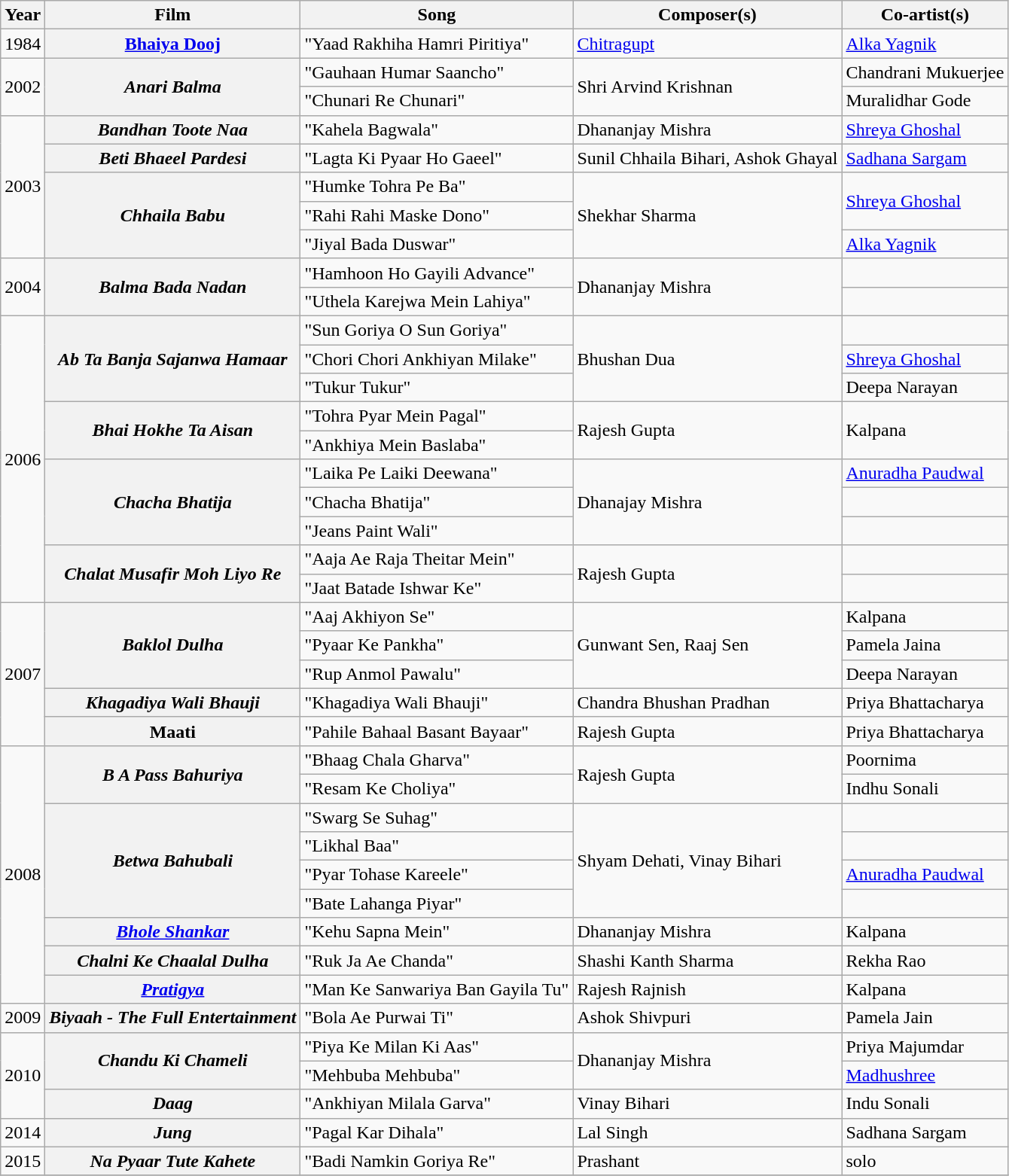<table class="wikitable">
<tr>
<th>Year</th>
<th>Film</th>
<th>Song</th>
<th>Composer(s)</th>
<th>Co-artist(s)</th>
</tr>
<tr>
<td>1984</td>
<th><a href='#'>Bhaiya Dooj</a></th>
<td>"Yaad Rakhiha Hamri Piritiya"</td>
<td><a href='#'>Chitragupt</a></td>
<td><a href='#'>Alka Yagnik</a></td>
</tr>
<tr>
<td rowspan="2">2002</td>
<th rowspan="2"><em>Anari Balma</em></th>
<td>"Gauhaan Humar Saancho"</td>
<td rowspan="2">Shri Arvind Krishnan</td>
<td>Chandrani Mukuerjee</td>
</tr>
<tr>
<td>"Chunari Re Chunari"</td>
<td>Muralidhar Gode</td>
</tr>
<tr>
<td rowspan="5">2003</td>
<th><em>Bandhan Toote Naa</em></th>
<td>"Kahela Bagwala"</td>
<td>Dhananjay Mishra</td>
<td><a href='#'>Shreya Ghoshal</a></td>
</tr>
<tr>
<th><em>Beti Bhaeel Pardesi</em></th>
<td>"Lagta Ki Pyaar Ho Gaeel"</td>
<td>Sunil Chhaila Bihari, Ashok Ghayal</td>
<td><a href='#'>Sadhana Sargam</a></td>
</tr>
<tr>
<th rowspan="3"><em>Chhaila Babu</em></th>
<td>"Humke Tohra Pe Ba"</td>
<td rowspan="3">Shekhar Sharma</td>
<td rowspan="2"><a href='#'>Shreya Ghoshal</a></td>
</tr>
<tr>
<td>"Rahi Rahi Maske Dono"</td>
</tr>
<tr>
<td>"Jiyal Bada Duswar"</td>
<td><a href='#'>Alka Yagnik</a></td>
</tr>
<tr>
<td rowspan="2">2004</td>
<th rowspan="2"><em>Balma Bada Nadan</em></th>
<td>"Hamhoon Ho Gayili Advance"</td>
<td rowspan="2">Dhananjay Mishra</td>
<td></td>
</tr>
<tr>
<td>"Uthela Karejwa Mein Lahiya"</td>
<td></td>
</tr>
<tr>
<td rowspan="10">2006</td>
<th rowspan="3"><em>Ab Ta Banja Sajanwa Hamaar</em></th>
<td>"Sun Goriya O Sun Goriya"</td>
<td rowspan="3">Bhushan Dua</td>
<td></td>
</tr>
<tr>
<td>"Chori Chori Ankhiyan Milake"</td>
<td><a href='#'>Shreya Ghoshal</a></td>
</tr>
<tr>
<td>"Tukur Tukur"</td>
<td>Deepa Narayan</td>
</tr>
<tr>
<th rowspan="2"><em>Bhai Hokhe Ta Aisan</em></th>
<td>"Tohra Pyar Mein Pagal"</td>
<td rowspan="2">Rajesh Gupta</td>
<td rowspan="2">Kalpana</td>
</tr>
<tr>
<td>"Ankhiya Mein Baslaba"</td>
</tr>
<tr>
<th rowspan="3"><em>Chacha Bhatija</em></th>
<td>"Laika Pe Laiki Deewana"</td>
<td rowspan="3">Dhanajay Mishra</td>
<td><a href='#'>Anuradha Paudwal</a></td>
</tr>
<tr>
<td>"Chacha Bhatija"</td>
<td></td>
</tr>
<tr>
<td>"Jeans Paint Wali"</td>
<td></td>
</tr>
<tr>
<th rowspan="2"><em>Chalat Musafir Moh Liyo Re</em></th>
<td>"Aaja Ae Raja Theitar Mein"</td>
<td rowspan="2">Rajesh Gupta</td>
<td></td>
</tr>
<tr>
<td>"Jaat Batade Ishwar Ke"</td>
<td></td>
</tr>
<tr>
<td rowspan="5">2007</td>
<th rowspan="3"><em>Baklol Dulha</em></th>
<td>"Aaj Akhiyon Se"</td>
<td rowspan="3">Gunwant Sen, Raaj Sen</td>
<td>Kalpana</td>
</tr>
<tr>
<td>"Pyaar Ke Pankha"</td>
<td>Pamela Jaina</td>
</tr>
<tr>
<td>"Rup Anmol Pawalu"</td>
<td>Deepa Narayan</td>
</tr>
<tr>
<th><em>Khagadiya Wali Bhauji</em></th>
<td>"Khagadiya Wali Bhauji"</td>
<td>Chandra Bhushan Pradhan</td>
<td>Priya Bhattacharya</td>
</tr>
<tr>
<th>Maati</th>
<td>"Pahile Bahaal Basant Bayaar"</td>
<td>Rajesh Gupta</td>
<td>Priya Bhattacharya</td>
</tr>
<tr>
<td rowspan="9">2008</td>
<th rowspan="2"><em>B A Pass Bahuriya</em></th>
<td>"Bhaag Chala Gharva"</td>
<td rowspan="2">Rajesh Gupta</td>
<td>Poornima</td>
</tr>
<tr>
<td>"Resam Ke Choliya"</td>
<td>Indhu Sonali</td>
</tr>
<tr>
<th rowspan="4"><em>Betwa Bahubali</em></th>
<td>"Swarg Se Suhag"</td>
<td rowspan="4">Shyam Dehati, Vinay Bihari</td>
<td></td>
</tr>
<tr>
<td>"Likhal Baa"</td>
<td></td>
</tr>
<tr>
<td>"Pyar Tohase Kareele"</td>
<td><a href='#'>Anuradha Paudwal</a></td>
</tr>
<tr>
<td>"Bate Lahanga Piyar"</td>
<td></td>
</tr>
<tr>
<th><em><a href='#'>Bhole Shankar</a></em></th>
<td>"Kehu Sapna Mein"</td>
<td>Dhananjay Mishra</td>
<td>Kalpana</td>
</tr>
<tr>
<th><em>Chalni Ke Chaalal Dulha</em></th>
<td>"Ruk Ja Ae Chanda"</td>
<td>Shashi Kanth Sharma</td>
<td>Rekha Rao</td>
</tr>
<tr>
<th><em><a href='#'>Pratigya</a></em></th>
<td>"Man Ke Sanwariya Ban Gayila Tu"</td>
<td>Rajesh Rajnish</td>
<td>Kalpana</td>
</tr>
<tr>
<td>2009</td>
<th><em>Biyaah - The Full Entertainment</em></th>
<td>"Bola Ae Purwai Ti"</td>
<td>Ashok Shivpuri</td>
<td>Pamela Jain</td>
</tr>
<tr>
<td rowspan="3">2010</td>
<th rowspan="2"><em>Chandu Ki Chameli</em></th>
<td>"Piya Ke Milan Ki Aas"</td>
<td rowspan="2">Dhananjay Mishra</td>
<td>Priya Majumdar</td>
</tr>
<tr>
<td>"Mehbuba Mehbuba"</td>
<td><a href='#'>Madhushree</a></td>
</tr>
<tr>
<th><em>Daag</em></th>
<td>"Ankhiyan Milala Garva"</td>
<td>Vinay Bihari</td>
<td>Indu Sonali</td>
</tr>
<tr>
<td>2014</td>
<th><em>Jung</em></th>
<td>"Pagal Kar Dihala"</td>
<td>Lal Singh</td>
<td>Sadhana Sargam</td>
</tr>
<tr>
<td>2015</td>
<th><em>Na Pyaar Tute Kahete</em></th>
<td>"Badi Namkin Goriya Re"</td>
<td>Prashant</td>
<td>solo</td>
</tr>
<tr>
</tr>
</table>
